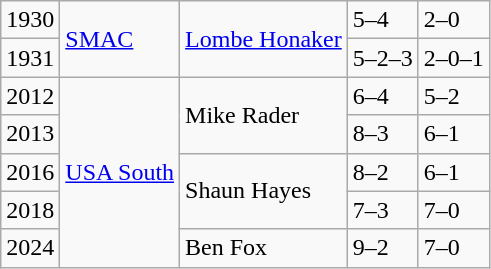<table class="wikitable">
<tr>
<td>1930</td>
<td rowspan="2"><a href='#'>SMAC</a></td>
<td rowspan="2"><a href='#'>Lombe Honaker</a></td>
<td>5–4</td>
<td>2–0</td>
</tr>
<tr>
<td>1931</td>
<td>5–2–3</td>
<td>2–0–1</td>
</tr>
<tr>
<td>2012</td>
<td rowspan="5"><a href='#'>USA South</a></td>
<td rowspan="2">Mike Rader</td>
<td>6–4</td>
<td>5–2</td>
</tr>
<tr>
<td>2013</td>
<td>8–3</td>
<td>6–1</td>
</tr>
<tr>
<td>2016</td>
<td rowspan="2">Shaun Hayes</td>
<td>8–2</td>
<td>6–1</td>
</tr>
<tr>
<td>2018</td>
<td>7–3</td>
<td>7–0</td>
</tr>
<tr>
<td>2024</td>
<td>Ben Fox</td>
<td>9–2</td>
<td>7–0</td>
</tr>
</table>
